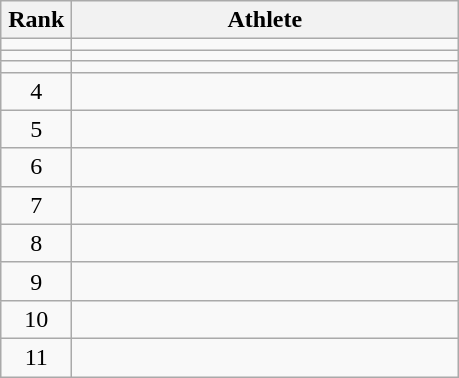<table class="wikitable" style="text-align: center;">
<tr>
<th width=40>Rank</th>
<th width=250>Athlete</th>
</tr>
<tr>
<td></td>
<td align=left></td>
</tr>
<tr>
<td></td>
<td align=left></td>
</tr>
<tr>
<td></td>
<td align=left></td>
</tr>
<tr>
<td>4</td>
<td align=left></td>
</tr>
<tr>
<td>5</td>
<td align=left></td>
</tr>
<tr>
<td>6</td>
<td align=left></td>
</tr>
<tr>
<td>7</td>
<td align=left></td>
</tr>
<tr>
<td>8</td>
<td align=left></td>
</tr>
<tr>
<td>9</td>
<td align=left></td>
</tr>
<tr>
<td>10</td>
<td align=left></td>
</tr>
<tr>
<td>11</td>
<td align=left></td>
</tr>
</table>
